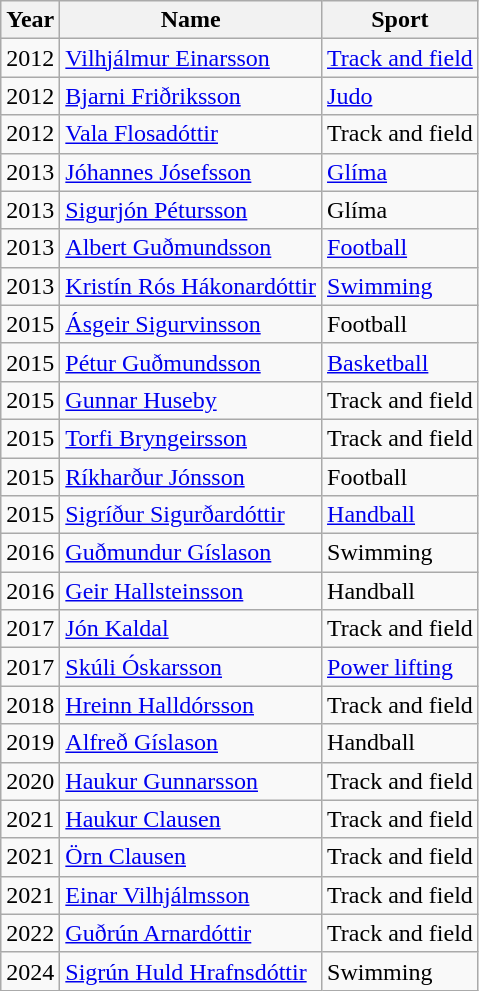<table class="wikitable">
<tr>
<th>Year</th>
<th>Name</th>
<th>Sport</th>
</tr>
<tr>
<td>2012</td>
<td><a href='#'>Vilhjálmur Einarsson</a></td>
<td><a href='#'>Track and field</a></td>
</tr>
<tr>
<td>2012</td>
<td><a href='#'>Bjarni Friðriksson</a></td>
<td><a href='#'>Judo</a></td>
</tr>
<tr>
<td>2012</td>
<td><a href='#'>Vala Flosadóttir</a></td>
<td>Track and field</td>
</tr>
<tr>
<td>2013</td>
<td><a href='#'>Jóhannes Jósefsson</a></td>
<td><a href='#'>Glíma</a></td>
</tr>
<tr>
<td>2013</td>
<td><a href='#'>Sigurjón Pétursson</a></td>
<td>Glíma</td>
</tr>
<tr>
<td>2013</td>
<td><a href='#'>Albert Guðmundsson</a></td>
<td><a href='#'>Football</a></td>
</tr>
<tr>
<td>2013</td>
<td><a href='#'>Kristín Rós Hákonardóttir</a></td>
<td><a href='#'>Swimming</a></td>
</tr>
<tr>
<td>2015</td>
<td><a href='#'>Ásgeir Sigurvinsson</a></td>
<td>Football</td>
</tr>
<tr>
<td>2015</td>
<td><a href='#'>Pétur Guðmundsson</a></td>
<td><a href='#'>Basketball</a></td>
</tr>
<tr>
<td>2015</td>
<td><a href='#'>Gunnar Huseby</a></td>
<td>Track and field</td>
</tr>
<tr>
<td>2015</td>
<td><a href='#'>Torfi Bryngeirsson</a></td>
<td>Track and field</td>
</tr>
<tr>
<td>2015</td>
<td><a href='#'>Ríkharður Jónsson</a></td>
<td>Football</td>
</tr>
<tr>
<td>2015</td>
<td><a href='#'>Sigríður Sigurðardóttir</a></td>
<td><a href='#'>Handball</a></td>
</tr>
<tr>
<td>2016</td>
<td><a href='#'>Guðmundur Gíslason</a></td>
<td>Swimming</td>
</tr>
<tr>
<td>2016</td>
<td><a href='#'>Geir Hallsteinsson</a></td>
<td>Handball</td>
</tr>
<tr>
<td>2017</td>
<td><a href='#'>Jón Kaldal</a></td>
<td>Track and field</td>
</tr>
<tr>
<td>2017</td>
<td><a href='#'>Skúli Óskarsson</a></td>
<td><a href='#'>Power lifting</a></td>
</tr>
<tr>
<td>2018</td>
<td><a href='#'>Hreinn Halldórsson</a></td>
<td>Track and field</td>
</tr>
<tr>
<td>2019</td>
<td><a href='#'>Alfreð Gíslason</a></td>
<td>Handball</td>
</tr>
<tr>
<td>2020</td>
<td><a href='#'>Haukur Gunnarsson</a></td>
<td>Track and field</td>
</tr>
<tr>
<td>2021</td>
<td><a href='#'>Haukur Clausen</a></td>
<td>Track and field</td>
</tr>
<tr>
<td>2021</td>
<td><a href='#'>Örn Clausen</a></td>
<td>Track and field</td>
</tr>
<tr>
<td>2021</td>
<td><a href='#'>Einar Vilhjálmsson</a></td>
<td>Track and field</td>
</tr>
<tr>
<td>2022</td>
<td><a href='#'>Guðrún Arnardóttir</a></td>
<td>Track and field</td>
</tr>
<tr>
<td>2024</td>
<td><a href='#'>Sigrún Huld Hrafnsdóttir</a></td>
<td>Swimming</td>
</tr>
</table>
